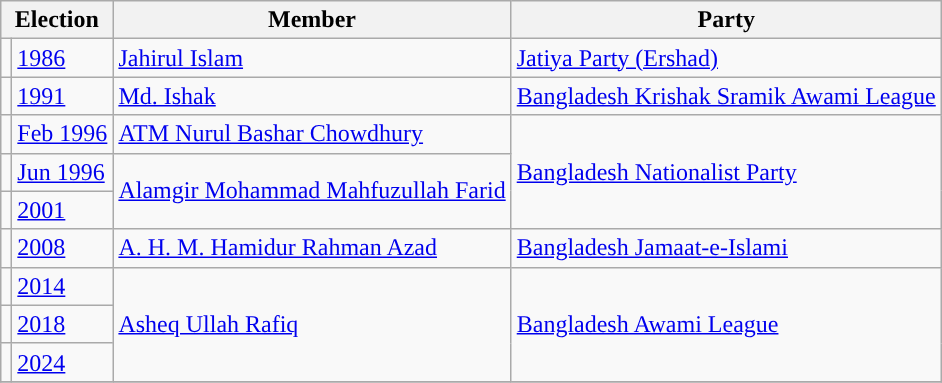<table class="wikitable">
<tr>
<th colspan="2">Election</th>
<th>Member</th>
<th>Party</th>
</tr>
<tr>
<td style="background-color:"></td>
<td><a href='#'>1986</a></td>
<td><a href='#'>Jahirul Islam</a></td>
<td><a href='#'>Jatiya Party (Ershad)</a></td>
</tr>
<tr>
<td style="background-color:"></td>
<td><a href='#'>1991</a></td>
<td><a href='#'>Md. Ishak</a></td>
<td><a href='#'>Bangladesh Krishak Sramik Awami League</a></td>
</tr>
<tr>
<td style="background-color:"></td>
<td><a href='#'>Feb 1996</a></td>
<td><a href='#'>ATM Nurul Bashar Chowdhury</a></td>
<td rowspan="3"><a href='#'>Bangladesh Nationalist Party</a></td>
</tr>
<tr>
<td style="background-color:"></td>
<td><a href='#'>Jun 1996</a></td>
<td rowspan="2"><a href='#'>Alamgir Mohammad Mahfuzullah Farid</a></td>
</tr>
<tr>
<td style="background-color:"></td>
<td><a href='#'>2001</a></td>
</tr>
<tr>
<td style="background-color:"></td>
<td><a href='#'>2008</a></td>
<td><a href='#'>A. H. M. Hamidur Rahman Azad</a></td>
<td><a href='#'>Bangladesh Jamaat-e-Islami</a></td>
</tr>
<tr>
<td style="background-color:"></td>
<td><a href='#'>2014</a></td>
<td rowspan="3"><a href='#'>Asheq Ullah Rafiq</a></td>
<td rowspan="3"><a href='#'>Bangladesh Awami League</a></td>
</tr>
<tr>
<td style="background-color:"></td>
<td><a href='#'>2018</a></td>
</tr>
<tr>
<td style="background-color:"></td>
<td><a href='#'>2024</a></td>
</tr>
<tr>
</tr>
</table>
